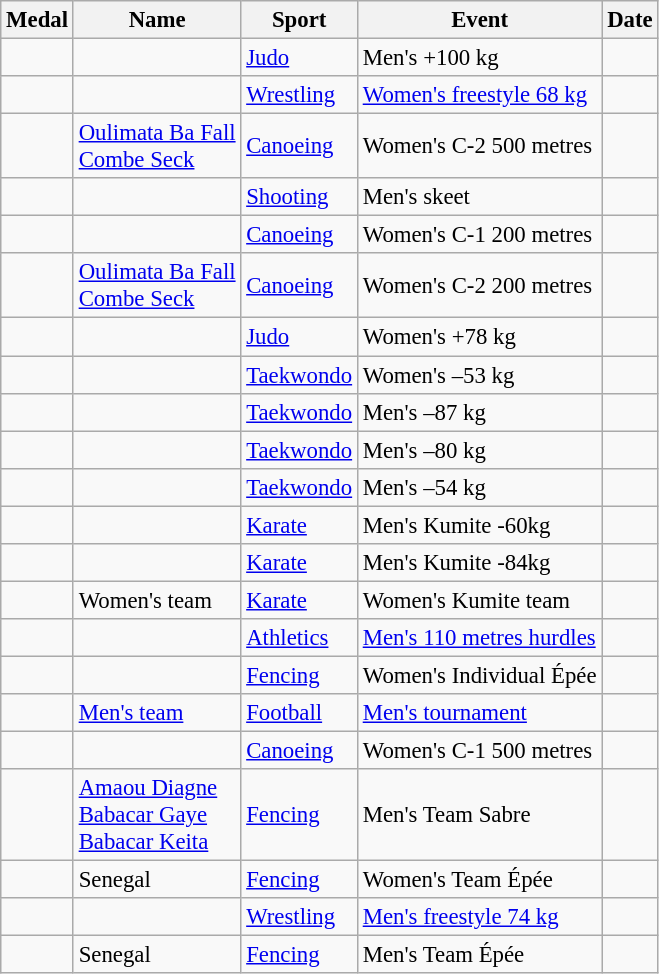<table class="wikitable sortable" style="font-size:95%">
<tr>
<th>Medal</th>
<th>Name</th>
<th>Sport</th>
<th>Event</th>
<th>Date</th>
</tr>
<tr>
<td></td>
<td></td>
<td><a href='#'>Judo</a></td>
<td>Men's +100 kg</td>
<td></td>
</tr>
<tr>
<td></td>
<td></td>
<td><a href='#'>Wrestling</a></td>
<td><a href='#'>Women's freestyle 68 kg</a></td>
<td></td>
</tr>
<tr>
<td></td>
<td><a href='#'>Oulimata Ba Fall</a><br><a href='#'>Combe Seck</a></td>
<td><a href='#'>Canoeing</a></td>
<td>Women's C-2 500 metres</td>
<td></td>
</tr>
<tr>
<td></td>
<td></td>
<td><a href='#'>Shooting</a></td>
<td>Men's skeet</td>
<td></td>
</tr>
<tr>
<td></td>
<td></td>
<td><a href='#'>Canoeing</a></td>
<td>Women's C-1 200 metres</td>
<td></td>
</tr>
<tr>
<td></td>
<td><a href='#'>Oulimata Ba Fall</a><br><a href='#'>Combe Seck</a></td>
<td><a href='#'>Canoeing</a></td>
<td>Women's C-2 200 metres</td>
<td></td>
</tr>
<tr>
<td></td>
<td></td>
<td><a href='#'>Judo</a></td>
<td>Women's +78 kg</td>
<td></td>
</tr>
<tr>
<td></td>
<td></td>
<td><a href='#'>Taekwondo</a></td>
<td>Women's –53 kg</td>
<td></td>
</tr>
<tr>
<td></td>
<td></td>
<td><a href='#'>Taekwondo</a></td>
<td>Men's –87 kg</td>
<td></td>
</tr>
<tr>
<td></td>
<td></td>
<td><a href='#'>Taekwondo</a></td>
<td>Men's –80 kg</td>
<td></td>
</tr>
<tr>
<td></td>
<td></td>
<td><a href='#'>Taekwondo</a></td>
<td>Men's –54 kg</td>
<td></td>
</tr>
<tr>
<td></td>
<td></td>
<td><a href='#'>Karate</a></td>
<td>Men's Kumite -60kg</td>
<td></td>
</tr>
<tr>
<td></td>
<td></td>
<td><a href='#'>Karate</a></td>
<td>Men's Kumite -84kg</td>
<td></td>
</tr>
<tr>
<td></td>
<td>Women's team</td>
<td><a href='#'>Karate</a></td>
<td>Women's Kumite team</td>
<td></td>
</tr>
<tr>
<td></td>
<td></td>
<td><a href='#'>Athletics</a></td>
<td><a href='#'>Men's 110 metres hurdles</a></td>
<td></td>
</tr>
<tr>
<td></td>
<td></td>
<td><a href='#'>Fencing</a></td>
<td>Women's Individual Épée</td>
<td></td>
</tr>
<tr>
<td></td>
<td><a href='#'>Men's team</a></td>
<td><a href='#'>Football</a></td>
<td><a href='#'>Men's tournament</a></td>
<td></td>
</tr>
<tr>
<td></td>
<td></td>
<td><a href='#'>Canoeing</a></td>
<td>Women's C-1 500 metres</td>
<td></td>
</tr>
<tr>
<td></td>
<td><a href='#'>Amaou Diagne</a><br><a href='#'>Babacar Gaye</a><br><a href='#'>Babacar Keita</a></td>
<td><a href='#'>Fencing</a></td>
<td>Men's Team Sabre</td>
<td></td>
</tr>
<tr>
<td></td>
<td>Senegal</td>
<td><a href='#'>Fencing</a></td>
<td>Women's Team Épée</td>
<td></td>
</tr>
<tr>
<td></td>
<td></td>
<td><a href='#'>Wrestling</a></td>
<td><a href='#'>Men's freestyle 74 kg</a></td>
<td></td>
</tr>
<tr>
<td></td>
<td>Senegal</td>
<td><a href='#'>Fencing</a></td>
<td>Men's Team Épée</td>
<td></td>
</tr>
</table>
